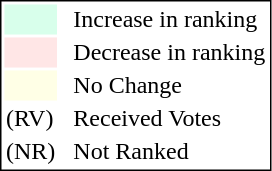<table style="border:1px solid black;">
<tr>
<td style="background:#D8FFEB; width:20px;"></td>
<td> </td>
<td>Increase in ranking</td>
</tr>
<tr>
<td style="background:#FFE6E6; width:20px;"></td>
<td> </td>
<td>Decrease in ranking</td>
</tr>
<tr>
<td style="background:#FFFFE6; width:20px;"></td>
<td> </td>
<td>No Change</td>
</tr>
<tr>
<td>(RV)</td>
<td> </td>
<td>Received Votes</td>
</tr>
<tr>
<td>(NR)</td>
<td> </td>
<td>Not Ranked</td>
</tr>
</table>
